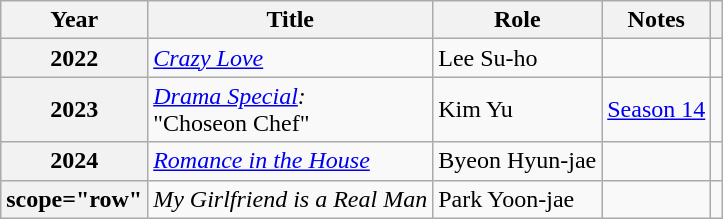<table class="wikitable  plainrowheaders">
<tr>
<th scope="col">Year</th>
<th scope="col">Title</th>
<th scope="col">Role</th>
<th scope="col">Notes</th>
<th scope="col" class="unsortable"></th>
</tr>
<tr>
<th scope="row">2022</th>
<td><em><a href='#'>Crazy Love</a></em></td>
<td>Lee Su-ho</td>
<td></td>
<td style="text-align:center"></td>
</tr>
<tr>
<th scope="row">2023</th>
<td><em><a href='#'>Drama Special</a>:</em><br>"Choseon Chef"</td>
<td>Kim Yu</td>
<td><a href='#'>Season 14</a></td>
<td style="text-align:center"></td>
</tr>
<tr>
<th scope="row">2024</th>
<td><em><a href='#'>Romance in the House</a></em></td>
<td>Byeon Hyun-jae</td>
<td></td>
<td style="text-align:center"></td>
</tr>
<tr>
<th>scope="row" </th>
<td><em>My Girlfriend is a Real Man</em></td>
<td>Park Yoon-jae</td>
<td></td>
<td style="text-align:center"></td>
</tr>
</table>
